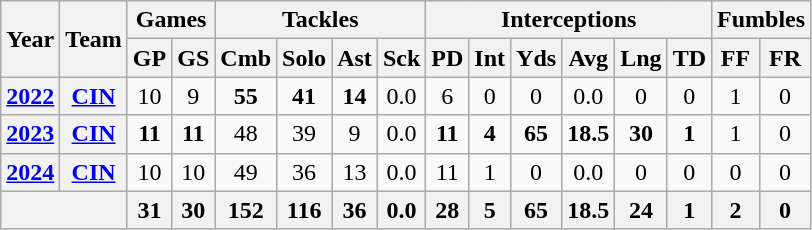<table class="wikitable" style="text-align:center;">
<tr>
<th rowspan="2">Year</th>
<th rowspan="2">Team</th>
<th colspan="2">Games</th>
<th colspan="4">Tackles</th>
<th colspan="6">Interceptions</th>
<th colspan="2">Fumbles</th>
</tr>
<tr>
<th>GP</th>
<th>GS</th>
<th>Cmb</th>
<th>Solo</th>
<th>Ast</th>
<th>Sck</th>
<th>PD</th>
<th>Int</th>
<th>Yds</th>
<th>Avg</th>
<th>Lng</th>
<th>TD</th>
<th>FF</th>
<th>FR</th>
</tr>
<tr>
<th><a href='#'>2022</a></th>
<th><a href='#'>CIN</a></th>
<td>10</td>
<td>9</td>
<td><strong>55</strong></td>
<td><strong>41</strong></td>
<td><strong>14</strong></td>
<td>0.0</td>
<td>6</td>
<td>0</td>
<td>0</td>
<td>0.0</td>
<td>0</td>
<td>0</td>
<td>1</td>
<td>0</td>
</tr>
<tr>
<th><a href='#'>2023</a></th>
<th><a href='#'>CIN</a></th>
<td><strong>11</strong></td>
<td><strong>11</strong></td>
<td>48</td>
<td>39</td>
<td>9</td>
<td>0.0</td>
<td><strong>11</strong></td>
<td><strong>4</strong></td>
<td><strong>65</strong></td>
<td><strong>18.5</strong></td>
<td><strong>30</strong></td>
<td><strong>1</strong></td>
<td>1</td>
<td>0</td>
</tr>
<tr>
<th><a href='#'>2024</a></th>
<th><a href='#'>CIN</a></th>
<td>10</td>
<td>10</td>
<td>49</td>
<td>36</td>
<td>13</td>
<td>0.0</td>
<td>11</td>
<td>1</td>
<td>0</td>
<td>0.0</td>
<td>0</td>
<td>0</td>
<td>0</td>
<td>0</td>
</tr>
<tr>
<th colspan="2"></th>
<th>31</th>
<th>30</th>
<th>152</th>
<th>116</th>
<th>36</th>
<th>0.0</th>
<th>28</th>
<th>5</th>
<th>65</th>
<th>18.5</th>
<th>24</th>
<th>1</th>
<th>2</th>
<th>0</th>
</tr>
</table>
